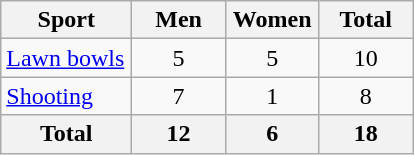<table class="wikitable sortable" style="text-align:center;">
<tr>
<th width=80>Sport</th>
<th width=55>Men</th>
<th width=55>Women</th>
<th width=55>Total</th>
</tr>
<tr>
<td align=left><a href='#'>Lawn bowls</a></td>
<td>5</td>
<td>5</td>
<td>10</td>
</tr>
<tr>
<td align=left><a href='#'>Shooting</a></td>
<td>7</td>
<td>1</td>
<td>8</td>
</tr>
<tr>
<th>Total</th>
<th>12</th>
<th>6</th>
<th>18</th>
</tr>
</table>
